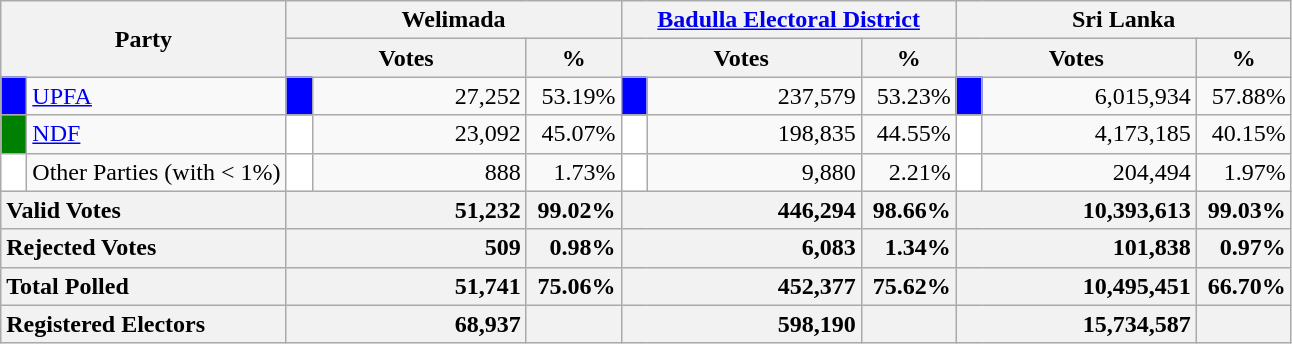<table class="wikitable">
<tr>
<th colspan="2" width="144px"rowspan="2">Party</th>
<th colspan="3" width="216px">Welimada</th>
<th colspan="3" width="216px"><a href='#'>Badulla Electoral District</a></th>
<th colspan="3" width="216px">Sri Lanka</th>
</tr>
<tr>
<th colspan="2" width="144px">Votes</th>
<th>%</th>
<th colspan="2" width="144px">Votes</th>
<th>%</th>
<th colspan="2" width="144px">Votes</th>
<th>%</th>
</tr>
<tr>
<td style="background-color:blue;" width="10px"></td>
<td style="text-align:left;"><a href='#'>UPFA</a></td>
<td style="background-color:blue;" width="10px"></td>
<td style="text-align:right;">27,252</td>
<td style="text-align:right;">53.19%</td>
<td style="background-color:blue;" width="10px"></td>
<td style="text-align:right;">237,579</td>
<td style="text-align:right;">53.23%</td>
<td style="background-color:blue;" width="10px"></td>
<td style="text-align:right;">6,015,934</td>
<td style="text-align:right;">57.88%</td>
</tr>
<tr>
<td style="background-color:green;" width="10px"></td>
<td style="text-align:left;"><a href='#'>NDF</a></td>
<td style="background-color:white;" width="10px"></td>
<td style="text-align:right;">23,092</td>
<td style="text-align:right;">45.07%</td>
<td style="background-color:white;" width="10px"></td>
<td style="text-align:right;">198,835</td>
<td style="text-align:right;">44.55%</td>
<td style="background-color:white;" width="10px"></td>
<td style="text-align:right;">4,173,185</td>
<td style="text-align:right;">40.15%</td>
</tr>
<tr>
<td style="background-color:white;" width="10px"></td>
<td style="text-align:left;">Other Parties (with < 1%)</td>
<td style="background-color:white;" width="10px"></td>
<td style="text-align:right;">888</td>
<td style="text-align:right;">1.73%</td>
<td style="background-color:white;" width="10px"></td>
<td style="text-align:right;">9,880</td>
<td style="text-align:right;">2.21%</td>
<td style="background-color:white;" width="10px"></td>
<td style="text-align:right;">204,494</td>
<td style="text-align:right;">1.97%</td>
</tr>
<tr>
<th colspan="2" width="144px"style="text-align:left;">Valid Votes</th>
<th style="text-align:right;"colspan="2" width="144px">51,232</th>
<th style="text-align:right;">99.02%</th>
<th style="text-align:right;"colspan="2" width="144px">446,294</th>
<th style="text-align:right;">98.66%</th>
<th style="text-align:right;"colspan="2" width="144px">10,393,613</th>
<th style="text-align:right;">99.03%</th>
</tr>
<tr>
<th colspan="2" width="144px"style="text-align:left;">Rejected Votes</th>
<th style="text-align:right;"colspan="2" width="144px">509</th>
<th style="text-align:right;">0.98%</th>
<th style="text-align:right;"colspan="2" width="144px">6,083</th>
<th style="text-align:right;">1.34%</th>
<th style="text-align:right;"colspan="2" width="144px">101,838</th>
<th style="text-align:right;">0.97%</th>
</tr>
<tr>
<th colspan="2" width="144px"style="text-align:left;">Total Polled</th>
<th style="text-align:right;"colspan="2" width="144px">51,741</th>
<th style="text-align:right;">75.06%</th>
<th style="text-align:right;"colspan="2" width="144px">452,377</th>
<th style="text-align:right;">75.62%</th>
<th style="text-align:right;"colspan="2" width="144px">10,495,451</th>
<th style="text-align:right;">66.70%</th>
</tr>
<tr>
<th colspan="2" width="144px"style="text-align:left;">Registered Electors</th>
<th style="text-align:right;"colspan="2" width="144px">68,937</th>
<th></th>
<th style="text-align:right;"colspan="2" width="144px">598,190</th>
<th></th>
<th style="text-align:right;"colspan="2" width="144px">15,734,587</th>
<th></th>
</tr>
</table>
